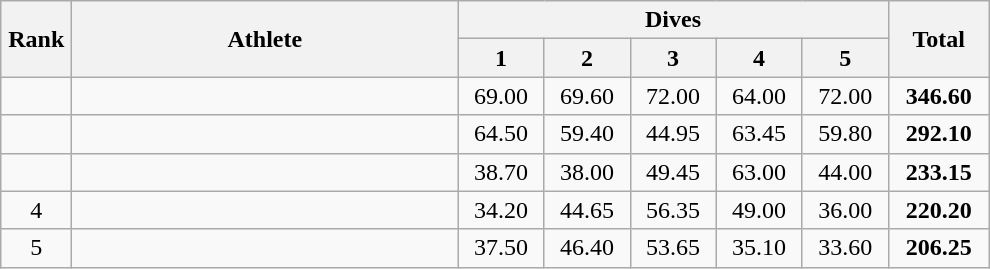<table class=wikitable style="text-align:center">
<tr>
<th rowspan="2" width=40>Rank</th>
<th rowspan="2" width=250>Athlete</th>
<th colspan="5">Dives</th>
<th rowspan="2" width=60>Total</th>
</tr>
<tr>
<th width=50>1</th>
<th width=50>2</th>
<th width=50>3</th>
<th width=50>4</th>
<th width=50>5</th>
</tr>
<tr>
<td></td>
<td style="text-align:left"></td>
<td>69.00</td>
<td>69.60</td>
<td>72.00</td>
<td>64.00</td>
<td>72.00</td>
<td><strong>346.60</strong></td>
</tr>
<tr>
<td></td>
<td style="text-align:left"></td>
<td>64.50</td>
<td>59.40</td>
<td>44.95</td>
<td>63.45</td>
<td>59.80</td>
<td><strong>292.10</strong></td>
</tr>
<tr>
<td></td>
<td style="text-align:left"></td>
<td>38.70</td>
<td>38.00</td>
<td>49.45</td>
<td>63.00</td>
<td>44.00</td>
<td><strong>233.15</strong></td>
</tr>
<tr>
<td>4</td>
<td style="text-align:left"></td>
<td>34.20</td>
<td>44.65</td>
<td>56.35</td>
<td>49.00</td>
<td>36.00</td>
<td><strong>220.20</strong></td>
</tr>
<tr>
<td>5</td>
<td style="text-align:left"></td>
<td>37.50</td>
<td>46.40</td>
<td>53.65</td>
<td>35.10</td>
<td>33.60</td>
<td><strong>206.25</strong></td>
</tr>
</table>
